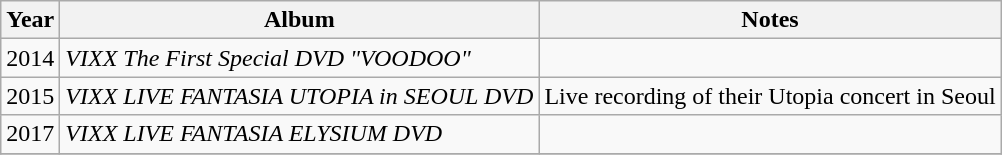<table class="wikitable">
<tr>
<th>Year</th>
<th>Album</th>
<th>Notes</th>
</tr>
<tr>
<td>2014</td>
<td><em>VIXX The First Special DVD "VOODOO"</em></td>
<td></td>
</tr>
<tr>
<td>2015</td>
<td><em>VIXX LIVE FANTASIA UTOPIA in SEOUL DVD</em></td>
<td>Live recording of their Utopia concert in Seoul</td>
</tr>
<tr>
<td>2017</td>
<td><em>VIXX LIVE FANTASIA ELYSIUM DVD</em></td>
<td></td>
</tr>
<tr>
</tr>
</table>
